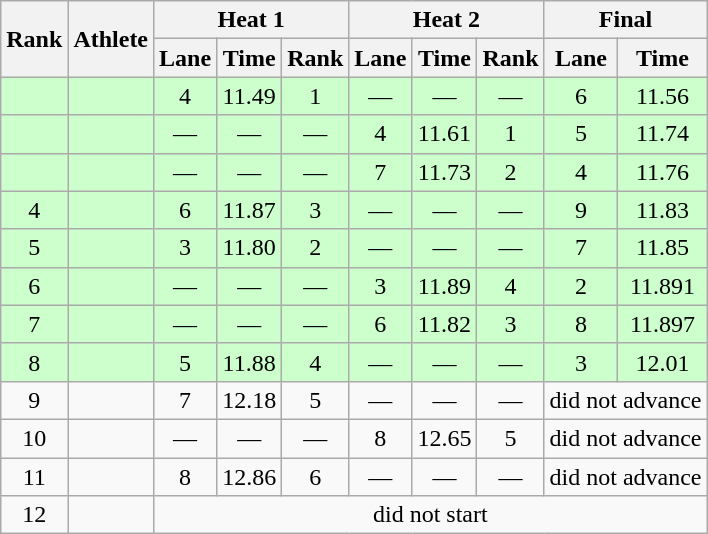<table class="wikitable sortable"  style="text-align:center">
<tr>
<th rowspan="2" data-sort-type=number>Rank</th>
<th rowspan="2">Athlete</th>
<th colspan="3">Heat 1</th>
<th colspan="3">Heat 2</th>
<th colspan="2">Final</th>
</tr>
<tr>
<th>Lane</th>
<th>Time</th>
<th>Rank</th>
<th>Lane</th>
<th>Time</th>
<th>Rank</th>
<th>Lane</th>
<th>Time</th>
</tr>
<tr bgcolor=ccffcc>
<td></td>
<td align="left"></td>
<td>4</td>
<td>11.49</td>
<td>1</td>
<td>—</td>
<td>—</td>
<td>—</td>
<td>6</td>
<td>11.56</td>
</tr>
<tr bgcolor=ccffcc>
<td></td>
<td align="left"></td>
<td>—</td>
<td>—</td>
<td>—</td>
<td>4</td>
<td>11.61</td>
<td>1</td>
<td>5</td>
<td>11.74</td>
</tr>
<tr bgcolor=ccffcc>
<td></td>
<td align="left"></td>
<td>—</td>
<td>—</td>
<td>—</td>
<td>7</td>
<td>11.73</td>
<td>2</td>
<td>4</td>
<td>11.76</td>
</tr>
<tr bgcolor=ccffcc>
<td>4</td>
<td align="left"></td>
<td>6</td>
<td>11.87</td>
<td>3</td>
<td>—</td>
<td>—</td>
<td>—</td>
<td>9</td>
<td>11.83</td>
</tr>
<tr bgcolor=ccffcc>
<td>5</td>
<td align="left"></td>
<td>3</td>
<td>11.80</td>
<td>2</td>
<td>—</td>
<td>—</td>
<td>—</td>
<td>7</td>
<td>11.85</td>
</tr>
<tr bgcolor=ccffcc>
<td>6</td>
<td align="left"></td>
<td>—</td>
<td>—</td>
<td>—</td>
<td>3</td>
<td>11.89</td>
<td>4</td>
<td>2</td>
<td>11.891</td>
</tr>
<tr bgcolor=ccffcc>
<td>7</td>
<td align="left"></td>
<td>—</td>
<td>—</td>
<td>—</td>
<td>6</td>
<td>11.82</td>
<td>3</td>
<td>8</td>
<td>11.897</td>
</tr>
<tr bgcolor=ccffcc>
<td>8</td>
<td align="left"></td>
<td>5</td>
<td>11.88</td>
<td>4</td>
<td>—</td>
<td>—</td>
<td>—</td>
<td>3</td>
<td>12.01</td>
</tr>
<tr>
<td>9</td>
<td align="left"></td>
<td>7</td>
<td>12.18</td>
<td>5</td>
<td>—</td>
<td>—</td>
<td>—</td>
<td colspan="2">did not advance</td>
</tr>
<tr>
<td>10</td>
<td align="left"></td>
<td>—</td>
<td>—</td>
<td>—</td>
<td>8</td>
<td>12.65</td>
<td>5</td>
<td colspan="2">did not advance</td>
</tr>
<tr>
<td>11</td>
<td align="left"></td>
<td>8</td>
<td>12.86</td>
<td>6</td>
<td>—</td>
<td>—</td>
<td>—</td>
<td colspan="2">did not advance</td>
</tr>
<tr>
<td>12</td>
<td align="left"></td>
<td colspan="8">did not start</td>
</tr>
</table>
